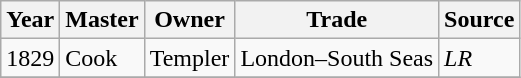<table class=" wikitable">
<tr>
<th>Year</th>
<th>Master</th>
<th>Owner</th>
<th>Trade</th>
<th>Source</th>
</tr>
<tr>
<td>1829</td>
<td>Cook</td>
<td>Templer</td>
<td>London–South Seas</td>
<td><em>LR</em></td>
</tr>
<tr>
</tr>
</table>
